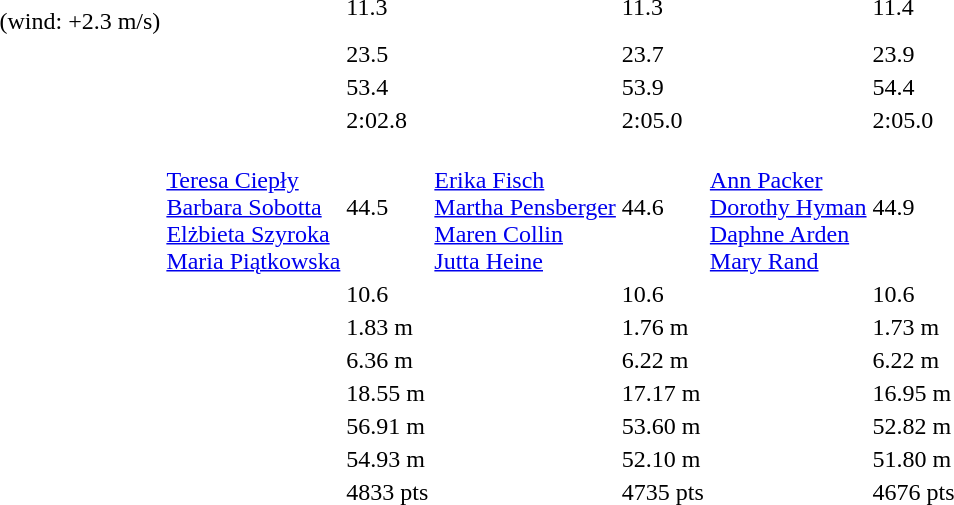<table>
<tr>
<td><br>(wind: +2.3 m/s)</td>
<td></td>
<td>11.3 </td>
<td></td>
<td>11.3 </td>
<td></td>
<td>11.4 </td>
</tr>
<tr>
<td></td>
<td></td>
<td>23.5 </td>
<td></td>
<td>23.7</td>
<td></td>
<td>23.9</td>
</tr>
<tr>
<td></td>
<td></td>
<td>53.4 </td>
<td></td>
<td>53.9</td>
<td></td>
<td>54.4</td>
</tr>
<tr>
<td></td>
<td></td>
<td>2:02.8 </td>
<td></td>
<td>2:05.0</td>
<td></td>
<td>2:05.0</td>
</tr>
<tr>
<td></td>
<td><br><a href='#'>Teresa Ciepły</a><br><a href='#'>Barbara Sobotta</a><br><a href='#'>Elżbieta Szyroka</a><br><a href='#'>Maria Piątkowska</a></td>
<td>44.5 </td>
<td><br><a href='#'>Erika Fisch</a><br><a href='#'>Martha Pensberger</a><br><a href='#'>Maren Collin</a><br><a href='#'>Jutta Heine</a></td>
<td>44.6</td>
<td><br><a href='#'>Ann Packer</a><br><a href='#'>Dorothy Hyman</a><br><a href='#'>Daphne Arden</a><br><a href='#'>Mary Rand</a></td>
<td>44.9</td>
</tr>
<tr>
<td></td>
<td></td>
<td>10.6 </td>
<td></td>
<td>10.6</td>
<td><br></td>
<td>10.6</td>
</tr>
<tr>
<td></td>
<td></td>
<td>1.83 m </td>
<td></td>
<td>1.76 m</td>
<td></td>
<td>1.73 m</td>
</tr>
<tr>
<td></td>
<td></td>
<td>6.36 m </td>
<td></td>
<td>6.22 m</td>
<td></td>
<td>6.22 m</td>
</tr>
<tr>
<td></td>
<td></td>
<td>18.55 m </td>
<td></td>
<td>17.17 m</td>
<td></td>
<td>16.95 m</td>
</tr>
<tr>
<td></td>
<td></td>
<td>56.91 m </td>
<td></td>
<td>53.60 m</td>
<td></td>
<td>52.82 m</td>
</tr>
<tr>
<td></td>
<td></td>
<td>54.93 m</td>
<td></td>
<td>52.10 m</td>
<td></td>
<td>51.80 m</td>
</tr>
<tr>
<td></td>
<td></td>
<td>4833 pts </td>
<td></td>
<td>4735 pts</td>
<td></td>
<td>4676 pts</td>
</tr>
</table>
